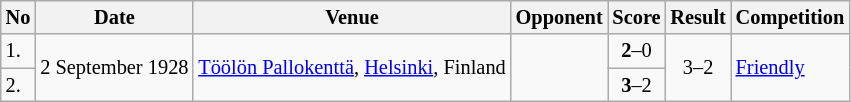<table class="wikitable" style="font-size:85%;">
<tr>
<th>No</th>
<th>Date</th>
<th>Venue</th>
<th>Opponent</th>
<th>Score</th>
<th>Result</th>
<th>Competition</th>
</tr>
<tr>
<td>1.</td>
<td rowspan="2">2 September 1928</td>
<td rowspan="2"><a href='#'>Töölön Pallokenttä</a>, <a href='#'>Helsinki</a>, Finland</td>
<td rowspan="2"></td>
<td align=center><strong>2</strong>–0</td>
<td align=center rowspan="2">3–2</td>
<td rowspan="2"><a href='#'>Friendly</a></td>
</tr>
<tr>
<td>2.</td>
<td align=center><strong>3</strong>–2</td>
</tr>
</table>
